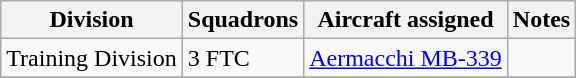<table class="wikitable">
<tr>
<th>Division</th>
<th>Squadrons</th>
<th>Aircraft assigned</th>
<th>Notes</th>
</tr>
<tr>
<td>Training Division</td>
<td>3 FTC</td>
<td><a href='#'>Aermacchi MB-339</a></td>
<td></td>
</tr>
<tr>
</tr>
</table>
